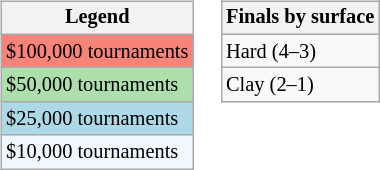<table>
<tr valign=top>
<td><br><table class="wikitable" style="font-size:85%;">
<tr>
<th>Legend</th>
</tr>
<tr style="background:#f88379;">
<td>$100,000 tournaments</td>
</tr>
<tr style="background:#addfad;">
<td>$50,000 tournaments</td>
</tr>
<tr style="background:lightblue;">
<td>$25,000 tournaments</td>
</tr>
<tr style="background:#f0f8ff;">
<td>$10,000 tournaments</td>
</tr>
</table>
</td>
<td><br><table class="wikitable" style="font-size:85%;">
<tr>
<th>Finals by surface</th>
</tr>
<tr>
<td>Hard (4–3)</td>
</tr>
<tr>
<td>Clay (2–1)</td>
</tr>
</table>
</td>
</tr>
</table>
